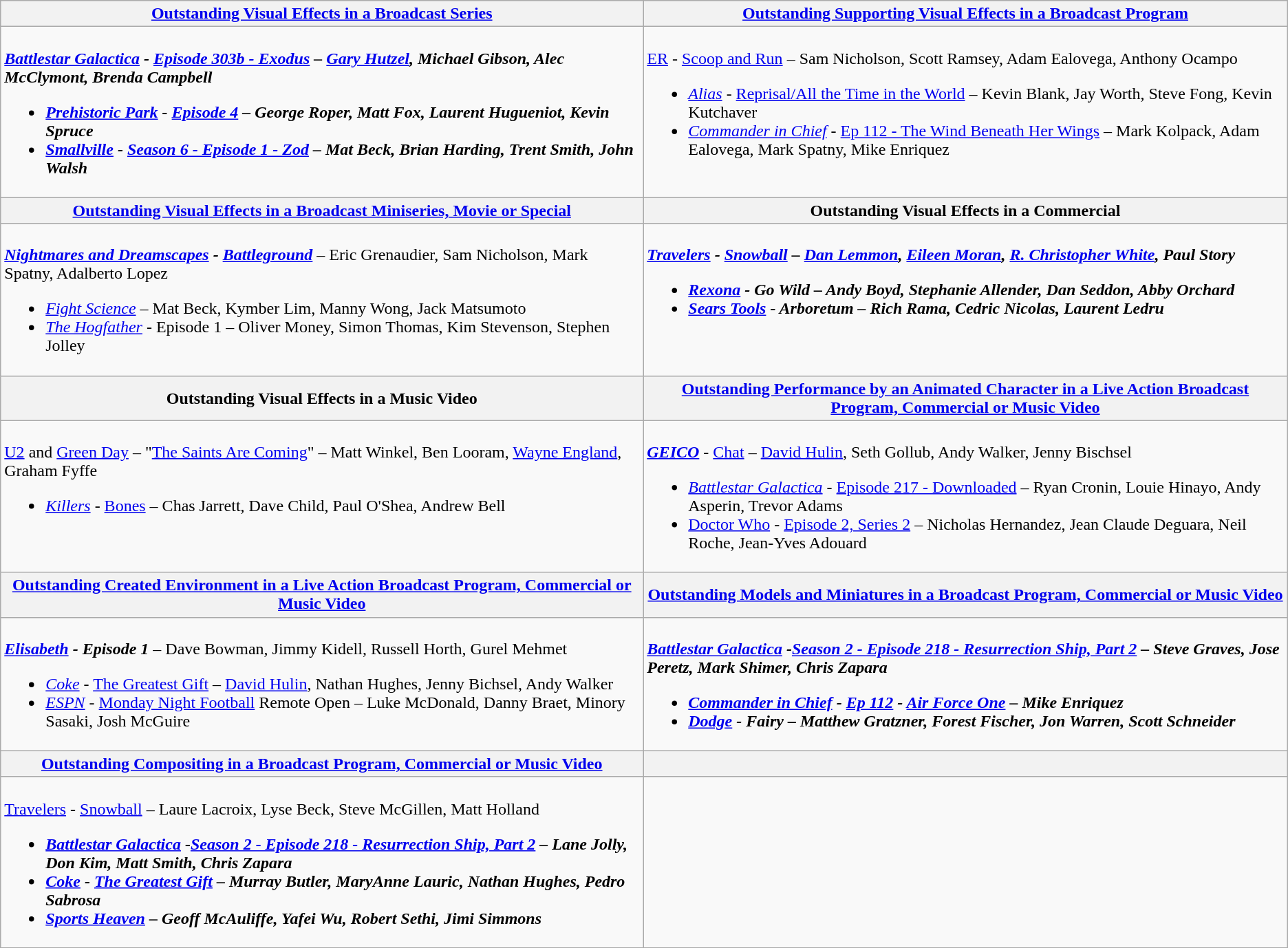<table class=wikitable style="width=100%">
<tr>
<th style="width=50%"><strong><a href='#'>Outstanding Visual Effects in a Broadcast Series</a></strong></th>
<th style="width=50%"><strong><a href='#'>Outstanding Supporting Visual Effects in a Broadcast Program</a></strong></th>
</tr>
<tr>
<td valign="top"><br><strong><em><a href='#'>Battlestar Galactica</a><em> - <a href='#'>Episode 303b - Exodus</a><strong> – <a href='#'>Gary Hutzel</a>, Michael Gibson, Alec McClymont, Brenda Campbell<ul><li></em><a href='#'>Prehistoric Park</a><em> - <a href='#'>Episode 4</a> – George Roper, Matt Fox, Laurent Hugueniot, Kevin Spruce</li><li></em><a href='#'>Smallville</a><em> - <a href='#'>Season 6 - Episode 1 - Zod</a> – Mat Beck, Brian Harding, Trent Smith, John Walsh</li></ul></td>
<td valign="top"><br></em></strong><a href='#'>ER</a></em> - <a href='#'>Scoop and Run</a></strong> – Sam Nicholson, Scott Ramsey, Adam Ealovega, Anthony Ocampo<ul><li><em><a href='#'>Alias</a></em> - <a href='#'>Reprisal/All the Time in the World</a> – Kevin Blank, Jay Worth, Steve Fong, Kevin Kutchaver</li><li><em><a href='#'>Commander in Chief</a></em> - <a href='#'>Ep 112 - The Wind Beneath Her Wings</a> – Mark Kolpack, Adam Ealovega, Mark Spatny, Mike Enriquez</li></ul></td>
</tr>
<tr>
<th style="width=50%"><strong><a href='#'>Outstanding Visual Effects in a Broadcast Miniseries, Movie or Special</a></strong></th>
<th style="width=50%"><strong>Outstanding Visual Effects in a Commercial</strong></th>
</tr>
<tr>
<td valign="top"><br><strong><em><a href='#'>Nightmares and Dreamscapes</a> - <a href='#'>Battleground</a></em></strong> – Eric Grenaudier, Sam Nicholson, Mark Spatny, Adalberto Lopez<ul><li><em><a href='#'>Fight Science</a></em> – Mat Beck, Kymber Lim, Manny Wong, Jack Matsumoto</li><li><em><a href='#'>The Hogfather</a></em> - Episode 1 – Oliver Money, Simon Thomas, Kim Stevenson, Stephen Jolley</li></ul></td>
<td valign="top"><br><strong><em><a href='#'>Travelers</a><em> - <a href='#'>Snowball</a><strong> – <a href='#'>Dan Lemmon</a>, <a href='#'>Eileen Moran</a>, <a href='#'>R. Christopher White</a>, Paul Story<ul><li></em><a href='#'>Rexona</a><em> - Go Wild – Andy Boyd, Stephanie Allender, Dan Seddon, Abby Orchard</li><li></em><a href='#'>Sears Tools</a><em> - Arboretum – Rich Rama, Cedric Nicolas, Laurent Ledru</li></ul></td>
</tr>
<tr>
<th style="width=50%"></strong>Outstanding Visual Effects in a Music Video<strong></th>
<th style="width=50%"></strong><a href='#'>Outstanding Performance by an Animated Character in a Live Action Broadcast Program, Commercial or Music Video</a><strong></th>
</tr>
<tr>
<td valign="top"><br></em></strong><a href='#'>U2</a> and <a href='#'>Green Day</a></em> – "<a href='#'>The Saints Are Coming</a>"</strong> – Matt Winkel, Ben Looram, <a href='#'>Wayne England</a>, Graham Fyffe<ul><li><em><a href='#'>Killers</a></em> - <a href='#'>Bones</a> – Chas Jarrett, Dave Child, Paul O'Shea, Andrew Bell</li></ul></td>
<td valign="top"><br><strong><em><a href='#'>GEICO</a></em></strong> - <a href='#'>Chat</a> – <a href='#'>David Hulin</a>, Seth Gollub, Andy Walker, Jenny Bischsel<ul><li><em><a href='#'>Battlestar Galactica</a></em> - <a href='#'>Episode 217 - Downloaded</a> – Ryan Cronin, Louie Hinayo, Andy Asperin, Trevor Adams</li><li><a href='#'>Doctor Who</a> - <a href='#'>Episode 2, Series 2</a> – Nicholas Hernandez, Jean Claude Deguara, Neil Roche, Jean-Yves Adouard</li></ul></td>
</tr>
<tr>
<th style="width=50%"><strong><a href='#'>Outstanding Created Environment in a Live Action Broadcast Program, Commercial or Music Video</a></strong></th>
<th style="width=50%"><strong><a href='#'>Outstanding Models and Miniatures in a Broadcast Program, Commercial or Music Video</a></strong></th>
</tr>
<tr>
<td valign="top"><br><strong><em><a href='#'>Elisabeth</a> - Episode 1</em></strong> – Dave Bowman, Jimmy Kidell, Russell Horth, Gurel Mehmet<ul><li><em><a href='#'>Coke</a></em> - <a href='#'>The Greatest Gift</a> – <a href='#'>David Hulin</a>, Nathan Hughes, Jenny Bichsel, Andy Walker</li><li><em><a href='#'>ESPN</a></em> - <a href='#'>Monday Night Football</a> Remote Open – Luke McDonald, Danny Braet, Minory Sasaki, Josh McGuire</li></ul></td>
<td valign="top"><br><strong><em><a href='#'>Battlestar Galactica</a><em> -<a href='#'>Season 2 - Episode 218 - Resurrection Ship, Part 2</a><strong> – Steve Graves, Jose Peretz, Mark Shimer, Chris Zapara<ul><li></em><a href='#'>Commander in Chief</a><em> - <a href='#'>Ep 112</a> - <a href='#'>Air Force One</a> – Mike Enriquez</li><li></em><a href='#'>Dodge</a><em> - Fairy – Matthew Gratzner, Forest Fischer, Jon Warren, Scott Schneider</li></ul></td>
</tr>
<tr>
<th style="width=50%"></strong><a href='#'>Outstanding Compositing in a Broadcast Program, Commercial or Music Video</a><strong></th>
<th style="width=50%"></th>
</tr>
<tr>
<td valign="top"><br></em></strong><a href='#'>Travelers</a></em> - <a href='#'>Snowball</a></strong> – Laure Lacroix, Lyse Beck, Steve McGillen, Matt Holland<ul><li><strong><em><a href='#'>Battlestar Galactica</a><em> -<a href='#'>Season 2 - Episode 218 - Resurrection Ship, Part 2</a><strong> – Lane Jolly, Don Kim, Matt Smith, Chris Zapara</li><li></em><a href='#'>Coke</a><em> - <a href='#'>The Greatest Gift</a> – Murray Butler, MaryAnne Lauric, Nathan Hughes, Pedro Sabrosa</li><li></em><a href='#'>Sports Heaven</a><em> – Geoff McAuliffe, Yafei Wu, Robert Sethi, Jimi Simmons</li></ul></td>
<td valign="top"></td>
</tr>
<tr>
</tr>
</table>
